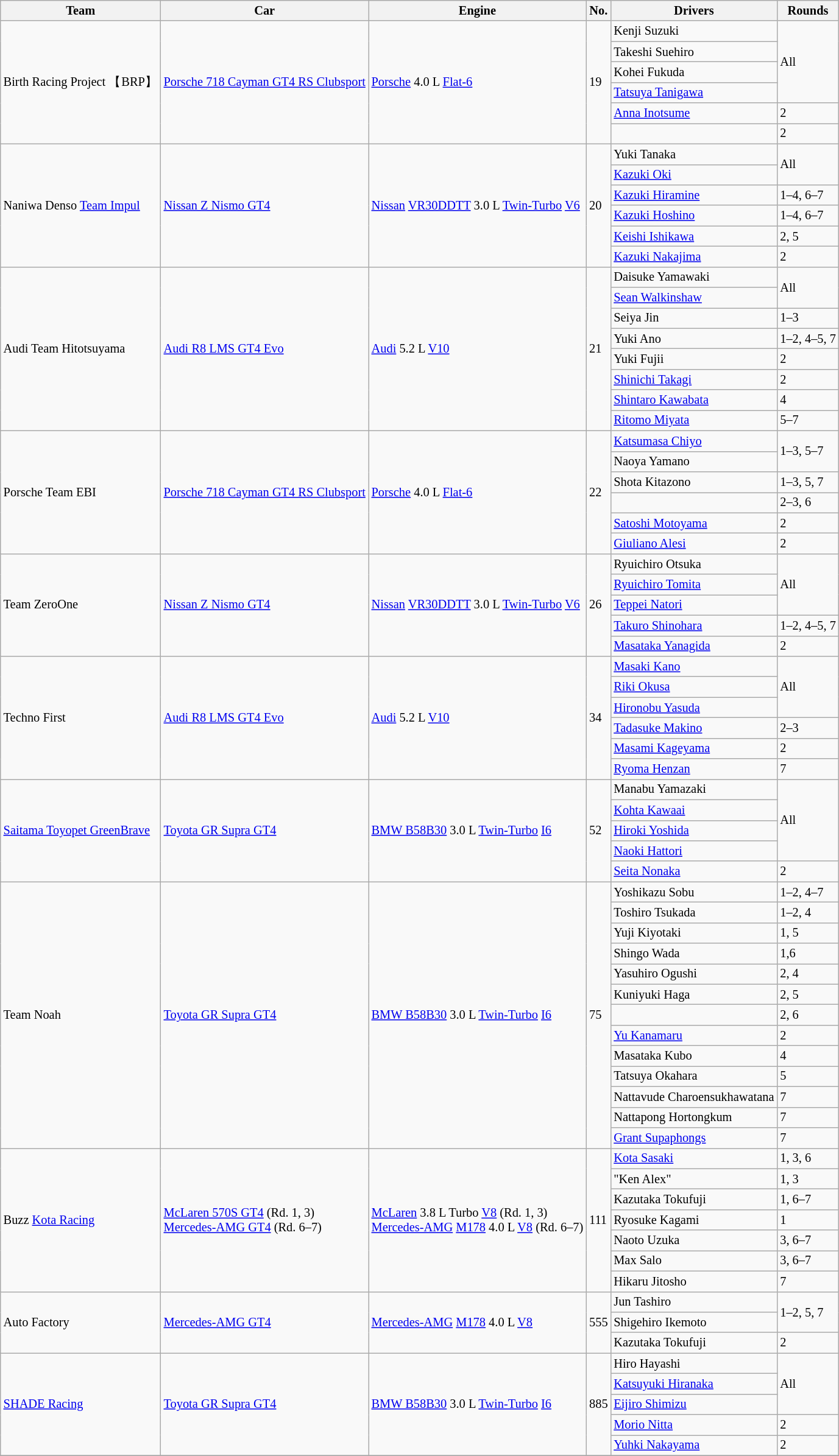<table class="wikitable" style="font-size: 85%">
<tr>
<th>Team</th>
<th>Car</th>
<th>Engine</th>
<th>No.</th>
<th>Drivers</th>
<th>Rounds</th>
</tr>
<tr>
<td rowspan=6> Birth Racing Project 【BRP】</td>
<td rowspan=6><a href='#'>Porsche 718 Cayman GT4 RS Clubsport</a></td>
<td rowspan=6><a href='#'>Porsche</a> 4.0 L <a href='#'>Flat-6</a></td>
<td rowspan=6>19</td>
<td> Kenji Suzuki</td>
<td rowspan=4>All</td>
</tr>
<tr>
<td> Takeshi Suehiro</td>
</tr>
<tr>
<td> Kohei Fukuda</td>
</tr>
<tr>
<td> <a href='#'>Tatsuya Tanigawa</a></td>
</tr>
<tr>
<td> <a href='#'>Anna Inotsume</a></td>
<td>2</td>
</tr>
<tr>
<td> </td>
<td>2</td>
</tr>
<tr>
<td rowspan=6> Naniwa Denso <a href='#'>Team Impul</a></td>
<td rowspan=6><a href='#'>Nissan Z Nismo GT4</a></td>
<td rowspan=6><a href='#'>Nissan</a> <a href='#'>VR30DDTT</a> 3.0 L <a href='#'>Twin-Turbo</a> <a href='#'>V6</a></td>
<td rowspan=6>20</td>
<td> Yuki Tanaka</td>
<td rowspan=2>All</td>
</tr>
<tr>
<td> <a href='#'>Kazuki Oki</a></td>
</tr>
<tr>
<td> <a href='#'>Kazuki Hiramine</a></td>
<td>1–4, 6–7</td>
</tr>
<tr>
<td> <a href='#'>Kazuki Hoshino</a></td>
<td>1–4, 6–7</td>
</tr>
<tr>
<td> <a href='#'>Keishi Ishikawa</a></td>
<td>2, 5</td>
</tr>
<tr>
<td> <a href='#'>Kazuki Nakajima</a></td>
<td>2</td>
</tr>
<tr>
<td rowspan=8> Audi Team Hitotsuyama</td>
<td rowspan=8><a href='#'>Audi R8 LMS GT4 Evo</a></td>
<td rowspan=8><a href='#'>Audi</a> 5.2 L <a href='#'>V10</a></td>
<td rowspan=8>21</td>
<td> Daisuke Yamawaki</td>
<td rowspan=2>All</td>
</tr>
<tr>
<td> <a href='#'>Sean Walkinshaw</a></td>
</tr>
<tr>
<td> Seiya Jin</td>
<td>1–3</td>
</tr>
<tr>
<td> Yuki Ano</td>
<td>1–2, 4–5, 7</td>
</tr>
<tr>
<td> Yuki Fujii</td>
<td>2</td>
</tr>
<tr>
<td> <a href='#'>Shinichi Takagi</a></td>
<td>2</td>
</tr>
<tr>
<td> <a href='#'>Shintaro Kawabata</a></td>
<td>4</td>
</tr>
<tr>
<td> <a href='#'>Ritomo Miyata</a></td>
<td>5–7</td>
</tr>
<tr>
<td rowspan=6>  Porsche Team EBI</td>
<td rowspan=6><a href='#'>Porsche 718 Cayman GT4 RS Clubsport</a></td>
<td rowspan=6><a href='#'>Porsche</a> 4.0 L <a href='#'>Flat-6</a></td>
<td rowspan=6>22</td>
<td> <a href='#'>Katsumasa Chiyo</a></td>
<td rowspan=2>1–3, 5–7</td>
</tr>
<tr>
<td> Naoya Yamano</td>
</tr>
<tr>
<td> Shota Kitazono</td>
<td>1–3, 5, 7</td>
</tr>
<tr>
<td> </td>
<td>2–3, 6</td>
</tr>
<tr>
<td> <a href='#'>Satoshi Motoyama</a></td>
<td>2</td>
</tr>
<tr>
<td> <a href='#'>Giuliano Alesi</a></td>
<td>2</td>
</tr>
<tr>
<td rowspan=5> Team ZeroOne</td>
<td rowspan=5><a href='#'>Nissan Z Nismo GT4</a></td>
<td rowspan=5><a href='#'>Nissan</a> <a href='#'>VR30DDTT</a> 3.0 L <a href='#'>Twin-Turbo</a> <a href='#'>V6</a></td>
<td rowspan=5>26</td>
<td> Ryuichiro Otsuka</td>
<td rowspan=3>All</td>
</tr>
<tr>
<td> <a href='#'>Ryuichiro Tomita</a></td>
</tr>
<tr>
<td> <a href='#'>Teppei Natori</a></td>
</tr>
<tr>
<td> <a href='#'>Takuro Shinohara</a></td>
<td>1–2, 4–5, 7</td>
</tr>
<tr>
<td> <a href='#'>Masataka Yanagida</a></td>
<td>2</td>
</tr>
<tr>
<td rowspan=6> Techno First</td>
<td rowspan=6><a href='#'>Audi R8 LMS GT4 Evo</a></td>
<td rowspan=6><a href='#'>Audi</a> 5.2 L <a href='#'>V10</a></td>
<td rowspan=6>34</td>
<td> <a href='#'>Masaki Kano</a></td>
<td rowspan=3>All</td>
</tr>
<tr>
<td> <a href='#'>Riki Okusa</a></td>
</tr>
<tr>
<td> <a href='#'>Hironobu Yasuda</a></td>
</tr>
<tr>
<td> <a href='#'>Tadasuke Makino</a></td>
<td>2–3</td>
</tr>
<tr>
<td> <a href='#'>Masami Kageyama</a></td>
<td>2</td>
</tr>
<tr>
<td> <a href='#'>Ryoma Henzan</a></td>
<td>7</td>
</tr>
<tr>
<td rowspan=5> <a href='#'>Saitama Toyopet GreenBrave</a></td>
<td rowspan=5><a href='#'>Toyota GR Supra GT4</a></td>
<td rowspan=5><a href='#'>BMW B58B30</a> 3.0 L <a href='#'>Twin-Turbo</a> <a href='#'>I6</a></td>
<td rowspan=5>52</td>
<td> Manabu Yamazaki</td>
<td rowspan=4>All</td>
</tr>
<tr>
<td> <a href='#'>Kohta Kawaai</a></td>
</tr>
<tr>
<td> <a href='#'>Hiroki Yoshida</a></td>
</tr>
<tr>
<td> <a href='#'>Naoki Hattori</a></td>
</tr>
<tr>
<td> <a href='#'>Seita Nonaka</a></td>
<td>2</td>
</tr>
<tr>
<td rowspan=13> Team Noah</td>
<td rowspan=13><a href='#'>Toyota GR Supra GT4</a></td>
<td rowspan=13><a href='#'>BMW B58B30</a> 3.0 L <a href='#'>Twin-Turbo</a> <a href='#'>I6</a></td>
<td rowspan=13>75</td>
<td> Yoshikazu Sobu</td>
<td>1–2, 4–7</td>
</tr>
<tr>
<td> Toshiro Tsukada</td>
<td>1–2, 4</td>
</tr>
<tr>
<td> Yuji Kiyotaki</td>
<td>1, 5</td>
</tr>
<tr>
<td> Shingo Wada</td>
<td>1,6</td>
</tr>
<tr>
<td> Yasuhiro Ogushi</td>
<td>2, 4</td>
</tr>
<tr>
<td> Kuniyuki Haga</td>
<td>2, 5</td>
</tr>
<tr>
<td> </td>
<td>2, 6</td>
</tr>
<tr>
<td> <a href='#'>Yu Kanamaru</a></td>
<td>2</td>
</tr>
<tr>
<td> Masataka Kubo</td>
<td>4</td>
</tr>
<tr>
<td> Tatsuya Okahara</td>
<td>5</td>
</tr>
<tr>
<td> Nattavude Charoensukhawatana</td>
<td>7</td>
</tr>
<tr>
<td> Nattapong Hortongkum</td>
<td>7</td>
</tr>
<tr>
<td> <a href='#'>Grant Supaphongs</a></td>
<td>7</td>
</tr>
<tr>
<td rowspan=7> Buzz <a href='#'>Kota Racing</a></td>
<td rowspan=7><a href='#'>McLaren 570S GT4</a> (Rd. 1, 3)<br><a href='#'>Mercedes-AMG GT4</a> (Rd. 6–7)</td>
<td rowspan=7><a href='#'>McLaren</a> 3.8 L Turbo <a href='#'>V8</a> (Rd. 1, 3)<br><a href='#'>Mercedes-AMG</a> <a href='#'>M178</a> 4.0 L <a href='#'>V8</a> (Rd. 6–7)</td>
<td rowspan=7>111</td>
<td> <a href='#'>Kota Sasaki</a></td>
<td>1, 3, 6</td>
</tr>
<tr>
<td> "Ken Alex"</td>
<td>1, 3</td>
</tr>
<tr>
<td> Kazutaka Tokufuji</td>
<td>1, 6–7</td>
</tr>
<tr>
<td> Ryosuke Kagami</td>
<td>1</td>
</tr>
<tr>
<td> Naoto Uzuka</td>
<td>3, 6–7</td>
</tr>
<tr>
<td> Max Salo</td>
<td>3, 6–7</td>
</tr>
<tr>
<td> Hikaru Jitosho</td>
<td>7</td>
</tr>
<tr>
<td rowspan=3> Auto Factory</td>
<td rowspan=3><a href='#'>Mercedes-AMG GT4</a></td>
<td rowspan=3><a href='#'>Mercedes-AMG</a> <a href='#'>M178</a> 4.0 L <a href='#'>V8</a></td>
<td rowspan=3>555</td>
<td> Jun Tashiro</td>
<td rowspan=2>1–2, 5, 7</td>
</tr>
<tr>
<td> Shigehiro Ikemoto</td>
</tr>
<tr>
<td> Kazutaka Tokufuji</td>
<td>2</td>
</tr>
<tr>
<td rowspan=5> <a href='#'>SHADE Racing</a></td>
<td rowspan=5><a href='#'>Toyota GR Supra GT4</a></td>
<td rowspan=5><a href='#'>BMW B58B30</a> 3.0 L <a href='#'>Twin-Turbo</a> <a href='#'>I6</a></td>
<td rowspan=5>885</td>
<td> Hiro Hayashi</td>
<td rowspan=3>All</td>
</tr>
<tr>
<td> <a href='#'>Katsuyuki Hiranaka</a></td>
</tr>
<tr>
<td> <a href='#'>Eijiro Shimizu</a></td>
</tr>
<tr>
<td> <a href='#'>Morio Nitta</a></td>
<td>2</td>
</tr>
<tr>
<td> <a href='#'>Yuhki Nakayama</a></td>
<td>2</td>
</tr>
<tr>
</tr>
</table>
